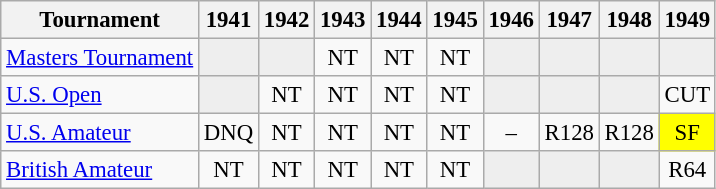<table class="wikitable" style="font-size:95%;text-align:center;">
<tr>
<th>Tournament</th>
<th>1941</th>
<th>1942</th>
<th>1943</th>
<th>1944</th>
<th>1945</th>
<th>1946</th>
<th>1947</th>
<th>1948</th>
<th>1949</th>
</tr>
<tr>
<td align=left><a href='#'>Masters Tournament</a></td>
<td style="background:#eeeeee;"></td>
<td style="background:#eeeeee;"></td>
<td>NT</td>
<td>NT</td>
<td>NT</td>
<td style="background:#eeeeee;"></td>
<td style="background:#eeeeee;"></td>
<td style="background:#eeeeee;"></td>
<td style="background:#eeeeee;"></td>
</tr>
<tr>
<td align=left><a href='#'>U.S. Open</a></td>
<td style="background:#eeeeee;"></td>
<td>NT</td>
<td>NT</td>
<td>NT</td>
<td>NT</td>
<td style="background:#eeeeee;"></td>
<td style="background:#eeeeee;"></td>
<td style="background:#eeeeee;"></td>
<td>CUT</td>
</tr>
<tr>
<td align=left><a href='#'>U.S. Amateur</a></td>
<td>DNQ</td>
<td>NT</td>
<td>NT</td>
<td>NT</td>
<td>NT</td>
<td>–</td>
<td>R128</td>
<td>R128</td>
<td align="center" style="background:yellow;">SF</td>
</tr>
<tr>
<td align=left><a href='#'>British Amateur</a></td>
<td>NT</td>
<td>NT</td>
<td>NT</td>
<td>NT</td>
<td>NT</td>
<td style="background:#eeeeee;"></td>
<td style="background:#eeeeee;"></td>
<td style="background:#eeeeee;"></td>
<td>R64</td>
</tr>
</table>
